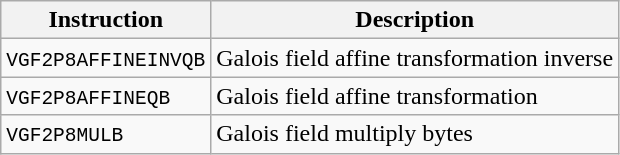<table class="wikitable">
<tr>
<th scope="col">Instruction</th>
<th scope="col">Description</th>
</tr>
<tr>
<td><code>VGF2P8AFFINEINVQB</code></td>
<td>Galois field affine transformation inverse</td>
</tr>
<tr>
<td><code>VGF2P8AFFINEQB</code></td>
<td>Galois field affine transformation</td>
</tr>
<tr>
<td><code>VGF2P8MULB</code></td>
<td>Galois field multiply bytes</td>
</tr>
</table>
